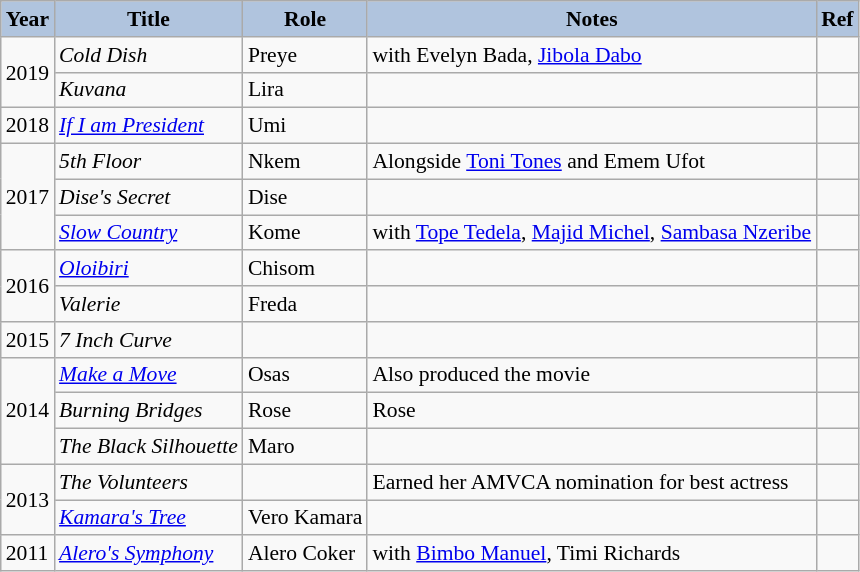<table class="wikitable" style="font-size:90%;">
<tr>
<th style=" background:#B0C4DE;">Year</th>
<th style=" background:#B0C4DE;">Title</th>
<th style=" background:#B0C4DE;">Role</th>
<th style=" background:#B0C4DE;">Notes</th>
<th style=" background:#B0C4DE;">Ref</th>
</tr>
<tr>
<td rowspan="2">2019</td>
<td><em> Cold Dish</em></td>
<td>Preye</td>
<td>with Evelyn Bada, <a href='#'>Jibola Dabo</a></td>
<td></td>
</tr>
<tr>
<td><em> Kuvana</em></td>
<td>Lira</td>
<td></td>
<td></td>
</tr>
<tr>
<td>2018</td>
<td><em><a href='#'>If I am President</a></em></td>
<td>Umi</td>
<td></td>
<td></td>
</tr>
<tr>
<td rowspan="3">2017</td>
<td><em>5th Floor</em></td>
<td>Nkem</td>
<td>Alongside <a href='#'>Toni Tones</a> and Emem Ufot</td>
<td></td>
</tr>
<tr>
<td><em> Dise's Secret</em></td>
<td>Dise</td>
<td></td>
<td></td>
</tr>
<tr>
<td><em><a href='#'>Slow Country</a></em></td>
<td>Kome</td>
<td>with <a href='#'>Tope Tedela</a>, <a href='#'>Majid Michel</a>, <a href='#'>Sambasa Nzeribe</a></td>
<td></td>
</tr>
<tr>
<td rowspan="2">2016</td>
<td><a href='#'><em>Oloibiri</em></a></td>
<td>Chisom</td>
<td></td>
<td></td>
</tr>
<tr>
<td><em> Valerie</em></td>
<td>Freda</td>
<td></td>
<td></td>
</tr>
<tr>
<td>2015</td>
<td><em>7 Inch Curve</em></td>
<td></td>
<td></td>
<td></td>
</tr>
<tr>
<td rowspan="3">2014</td>
<td><em><a href='#'>Make a Move</a></em></td>
<td>Osas</td>
<td>Also produced the movie</td>
<td></td>
</tr>
<tr>
<td><em>Burning Bridges</em></td>
<td>Rose</td>
<td>Rose</td>
<td></td>
</tr>
<tr>
<td><em>The Black Silhouette</em></td>
<td>Maro</td>
<td></td>
<td></td>
</tr>
<tr>
<td rowspan="2">2013</td>
<td><em>The Volunteers</em></td>
<td></td>
<td>Earned her AMVCA nomination for best actress</td>
<td></td>
</tr>
<tr>
<td><em><a href='#'>Kamara's Tree</a></em></td>
<td>Vero Kamara</td>
<td></td>
<td></td>
</tr>
<tr>
<td>2011</td>
<td><em><a href='#'>Alero's Symphony</a></em></td>
<td>Alero Coker</td>
<td>with <a href='#'>Bimbo Manuel</a>, Timi Richards</td>
<td></td>
</tr>
</table>
